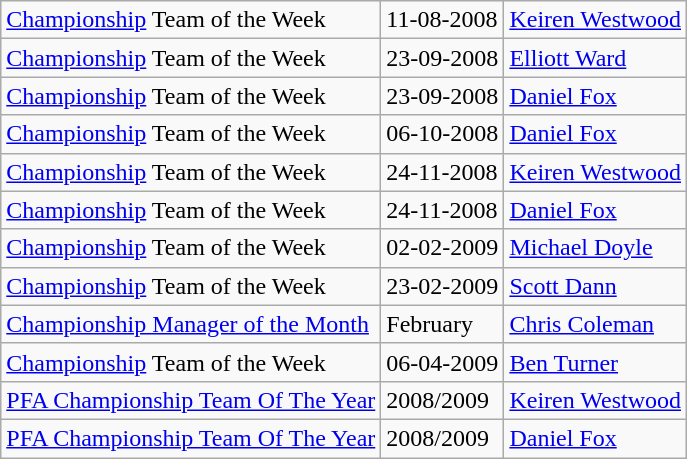<table class="wikitable">
<tr>
<td><a href='#'>Championship</a> Team of the Week</td>
<td>11-08-2008</td>
<td><a href='#'>Keiren Westwood</a></td>
</tr>
<tr>
<td><a href='#'>Championship</a> Team of the Week</td>
<td>23-09-2008</td>
<td><a href='#'>Elliott Ward</a></td>
</tr>
<tr>
<td><a href='#'>Championship</a> Team of the Week</td>
<td>23-09-2008</td>
<td><a href='#'>Daniel Fox</a></td>
</tr>
<tr>
<td><a href='#'>Championship</a> Team of the Week</td>
<td>06-10-2008</td>
<td><a href='#'>Daniel Fox</a></td>
</tr>
<tr>
<td><a href='#'>Championship</a> Team of the Week</td>
<td>24-11-2008</td>
<td><a href='#'>Keiren Westwood</a></td>
</tr>
<tr>
<td><a href='#'>Championship</a> Team of the Week</td>
<td>24-11-2008</td>
<td><a href='#'>Daniel Fox</a></td>
</tr>
<tr>
<td><a href='#'>Championship</a> Team of the Week</td>
<td>02-02-2009</td>
<td><a href='#'>Michael Doyle</a></td>
</tr>
<tr>
<td><a href='#'>Championship</a> Team of the Week</td>
<td>23-02-2009</td>
<td><a href='#'>Scott Dann</a></td>
</tr>
<tr>
<td><a href='#'>Championship Manager of the Month</a></td>
<td>February</td>
<td><a href='#'>Chris Coleman</a></td>
</tr>
<tr>
<td><a href='#'>Championship</a> Team of the Week</td>
<td>06-04-2009</td>
<td><a href='#'>Ben Turner</a></td>
</tr>
<tr>
<td><a href='#'>PFA Championship Team Of The Year</a></td>
<td>2008/2009</td>
<td><a href='#'>Keiren Westwood</a></td>
</tr>
<tr>
<td><a href='#'>PFA Championship Team Of The Year</a></td>
<td>2008/2009</td>
<td><a href='#'>Daniel Fox</a></td>
</tr>
</table>
